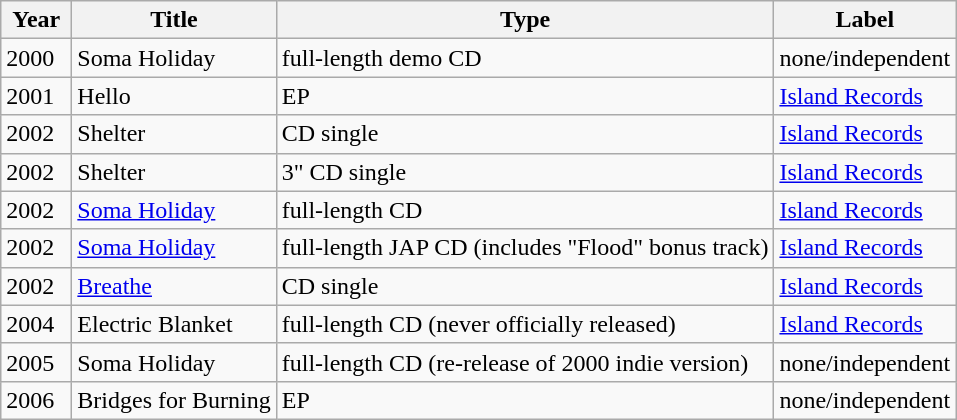<table class="wikitable">
<tr>
<th align="center" valign="top" width="40">Year</th>
<th align="left" valign="top">Title</th>
<th align="left" valign="top">Type</th>
<th align="left" valign="top">Label</th>
</tr>
<tr>
<td>2000</td>
<td>Soma Holiday</td>
<td>full-length demo CD</td>
<td>none/independent</td>
</tr>
<tr>
<td>2001</td>
<td>Hello</td>
<td>EP</td>
<td><a href='#'>Island Records</a></td>
</tr>
<tr>
<td>2002</td>
<td>Shelter</td>
<td>CD single</td>
<td><a href='#'>Island Records</a></td>
</tr>
<tr>
<td>2002</td>
<td>Shelter</td>
<td>3" CD single</td>
<td><a href='#'>Island Records</a></td>
</tr>
<tr>
<td>2002</td>
<td><a href='#'>Soma Holiday</a></td>
<td>full-length CD</td>
<td><a href='#'>Island Records</a></td>
</tr>
<tr>
<td>2002</td>
<td><a href='#'>Soma Holiday</a></td>
<td>full-length JAP CD (includes "Flood" bonus track)</td>
<td><a href='#'>Island Records</a></td>
</tr>
<tr>
<td>2002</td>
<td><a href='#'>Breathe</a></td>
<td>CD single</td>
<td><a href='#'>Island Records</a></td>
</tr>
<tr>
<td>2004</td>
<td>Electric Blanket</td>
<td>full-length CD (never officially released)</td>
<td><a href='#'>Island Records</a></td>
</tr>
<tr>
<td>2005</td>
<td>Soma Holiday</td>
<td>full-length CD (re-release of 2000 indie version)</td>
<td>none/independent</td>
</tr>
<tr>
<td>2006</td>
<td>Bridges for Burning</td>
<td>EP</td>
<td>none/independent</td>
</tr>
</table>
